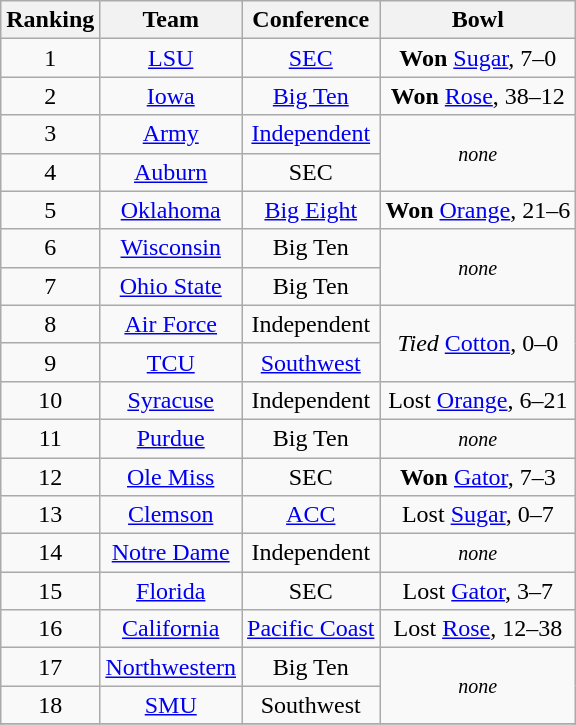<table class=wikitable style="text-align:center">
<tr>
<th>Ranking</th>
<th>Team</th>
<th>Conference</th>
<th>Bowl</th>
</tr>
<tr>
<td>1</td>
<td><a href='#'>LSU</a></td>
<td><a href='#'>SEC</a></td>
<td><strong>Won</strong> <a href='#'>Sugar</a>, 7–0</td>
</tr>
<tr>
<td>2</td>
<td><a href='#'>Iowa</a></td>
<td><a href='#'>Big Ten</a></td>
<td><strong>Won</strong> <a href='#'>Rose</a>, 38–12</td>
</tr>
<tr>
<td>3</td>
<td><a href='#'>Army</a></td>
<td><a href='#'>Independent</a></td>
<td rowspan=2><small><em>none</em></small></td>
</tr>
<tr>
<td>4</td>
<td><a href='#'>Auburn</a></td>
<td>SEC</td>
</tr>
<tr>
<td>5</td>
<td><a href='#'>Oklahoma</a></td>
<td><a href='#'>Big Eight</a></td>
<td><strong>Won</strong> <a href='#'>Orange</a>, 21–6</td>
</tr>
<tr>
<td>6</td>
<td><a href='#'>Wisconsin</a></td>
<td>Big Ten</td>
<td rowspan=2><small><em>none</em></small></td>
</tr>
<tr>
<td>7</td>
<td><a href='#'>Ohio State</a></td>
<td>Big Ten</td>
</tr>
<tr>
<td>8</td>
<td><a href='#'>Air Force</a></td>
<td>Independent</td>
<td rowspan=2><em>Tied</em> <a href='#'>Cotton</a>, 0–0</td>
</tr>
<tr>
<td>9</td>
<td><a href='#'>TCU</a></td>
<td><a href='#'>Southwest</a><br></td>
</tr>
<tr>
<td>10</td>
<td><a href='#'>Syracuse</a></td>
<td>Independent</td>
<td>Lost <a href='#'>Orange</a>, 6–21</td>
</tr>
<tr>
<td>11</td>
<td><a href='#'>Purdue</a></td>
<td>Big Ten</td>
<td><small><em>none</em></small></td>
</tr>
<tr>
<td>12</td>
<td><a href='#'>Ole Miss</a></td>
<td>SEC</td>
<td><strong>Won</strong> <a href='#'>Gator</a>, 7–3</td>
</tr>
<tr>
<td>13</td>
<td><a href='#'>Clemson</a></td>
<td><a href='#'>ACC</a></td>
<td>Lost <a href='#'>Sugar</a>, 0–7</td>
</tr>
<tr>
<td>14</td>
<td><a href='#'>Notre Dame</a></td>
<td>Independent</td>
<td><small><em>none</em></small></td>
</tr>
<tr>
<td>15</td>
<td><a href='#'>Florida</a></td>
<td>SEC</td>
<td>Lost <a href='#'>Gator</a>, 3–7</td>
</tr>
<tr>
<td>16</td>
<td><a href='#'>California</a></td>
<td><a href='#'>Pacific Coast</a></td>
<td>Lost <a href='#'>Rose</a>, 12–38</td>
</tr>
<tr>
<td>17</td>
<td><a href='#'>Northwestern</a></td>
<td>Big Ten</td>
<td rowspan=2><small><em>none</em></small></td>
</tr>
<tr>
<td>18</td>
<td><a href='#'>SMU</a></td>
<td>Southwest</td>
</tr>
<tr>
</tr>
</table>
